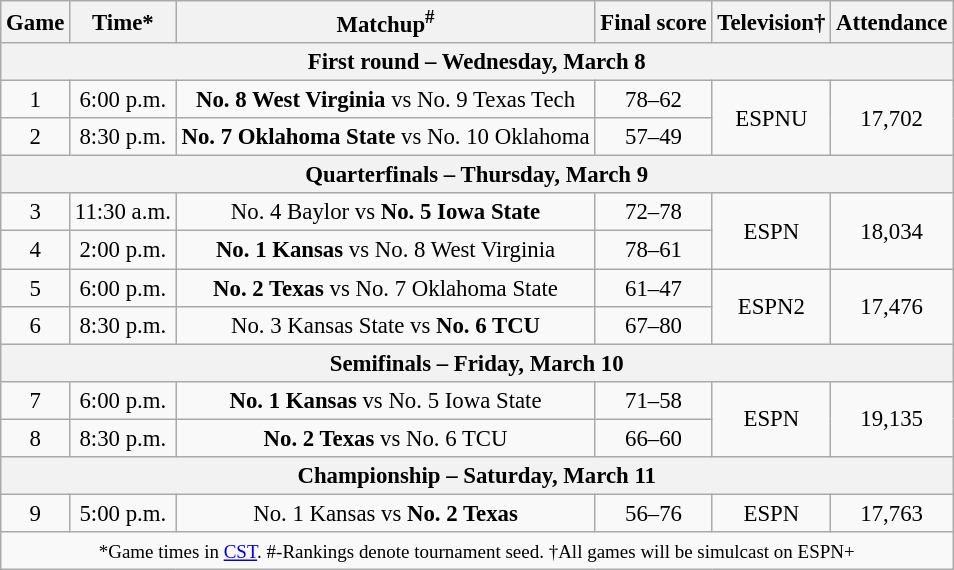<table class="wikitable" style="font-size: 95%;text-align:center">
<tr>
<th>Game</th>
<th>Time*</th>
<th>Matchup<sup>#</sup></th>
<th>Final score</th>
<th>Television†</th>
<th>Attendance</th>
</tr>
<tr>
<th colspan="6">First round – Wednesday, March 8</th>
</tr>
<tr>
<td>1</td>
<td>6:00 p.m.</td>
<td><strong>No. 8 West Virginia</strong> vs No. 9 Texas Tech</td>
<td>78–62</td>
<td rowspan="2">ESPNU</td>
<td rowspan="2">17,702</td>
</tr>
<tr>
<td>2</td>
<td>8:30 p.m.</td>
<td><strong>No. 7 Oklahoma State</strong> vs No. 10 Oklahoma</td>
<td>57–49</td>
</tr>
<tr>
<th colspan="6">Quarterfinals – Thursday, March 9</th>
</tr>
<tr>
<td>3</td>
<td>11:30 a.m.</td>
<td>No. 4 Baylor vs <strong>No. 5 Iowa State</strong></td>
<td>72–78</td>
<td rowspan="2">ESPN</td>
<td rowspan="2">18,034</td>
</tr>
<tr>
<td>4</td>
<td>2:00 p.m.</td>
<td><strong>No. 1 Kansas</strong> vs No. 8 West Virginia</td>
<td>78–61</td>
</tr>
<tr>
<td>5</td>
<td>6:00 p.m.</td>
<td><strong>No. 2 Texas</strong> vs No. 7 Oklahoma State</td>
<td>61–47</td>
<td rowspan="2">ESPN2</td>
<td rowspan="2">17,476</td>
</tr>
<tr>
<td>6</td>
<td>8:30 p.m.</td>
<td>No. 3 Kansas State vs <strong>No. 6 TCU</strong></td>
<td>67–80</td>
</tr>
<tr>
<th colspan="6">Semifinals – Friday, March 10</th>
</tr>
<tr>
<td>7</td>
<td>6:00 p.m.</td>
<td><strong>No. 1 Kansas</strong> vs No. 5 Iowa State</td>
<td>71–58</td>
<td rowspan="2">ESPN</td>
<td rowspan="2">19,135</td>
</tr>
<tr>
<td>8</td>
<td>8:30 p.m.</td>
<td><strong>No. 2 Texas</strong> vs No. 6 TCU</td>
<td>66–60</td>
</tr>
<tr>
<th colspan="6">Championship – Saturday, March 11</th>
</tr>
<tr>
<td>9</td>
<td>5:00 p.m.</td>
<td>No. 1 Kansas vs <strong>No. 2 Texas</strong></td>
<td>56–76</td>
<td>ESPN</td>
<td>17,763</td>
</tr>
<tr>
<td colspan="6"><small>*Game times in <a href='#'>CST</a>. #-Rankings denote tournament seed. †All games will be simulcast on ESPN+</small></td>
</tr>
</table>
